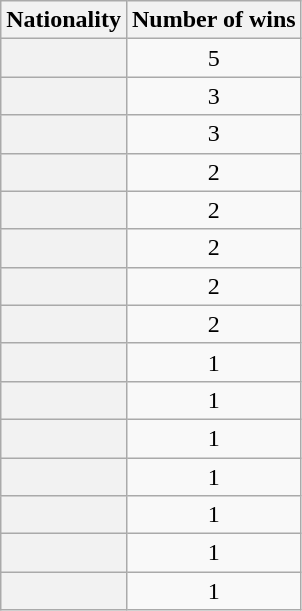<table class="wikitable plainrowheaders sortable">
<tr>
<th scope=col>Nationality</th>
<th scope=col>Number of wins</th>
</tr>
<tr>
<th scope=row></th>
<td align=center>5</td>
</tr>
<tr>
<th scope=row></th>
<td align=center>3</td>
</tr>
<tr>
<th scope=row></th>
<td align=center>3</td>
</tr>
<tr>
<th scope=row></th>
<td align=center>2</td>
</tr>
<tr>
<th scope=row></th>
<td align=center>2</td>
</tr>
<tr>
<th scope=row></th>
<td align=center>2</td>
</tr>
<tr>
<th scope=row></th>
<td align=center>2</td>
</tr>
<tr>
<th scope=row></th>
<td align=center>2</td>
</tr>
<tr>
<th scope=row></th>
<td align=center>1</td>
</tr>
<tr>
<th scope=row></th>
<td align=center>1</td>
</tr>
<tr>
<th scope=row></th>
<td align=center>1</td>
</tr>
<tr>
<th scope=row></th>
<td align=center>1</td>
</tr>
<tr>
<th scope=row></th>
<td align=center>1</td>
</tr>
<tr>
<th scope=row></th>
<td align=center>1</td>
</tr>
<tr>
<th scope=row></th>
<td align=center>1</td>
</tr>
</table>
